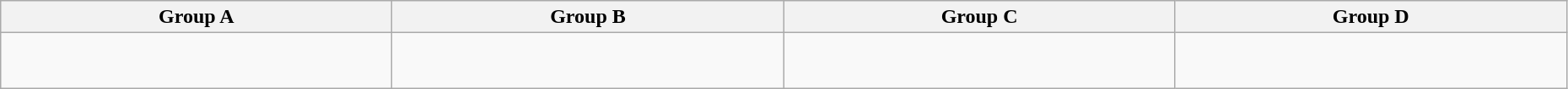<table class="wikitable" width="98%">
<tr>
<th width="25%">Group A</th>
<th width="25%">Group B</th>
<th width="25%">Group C</th>
<th width="25%">Group D</th>
</tr>
<tr>
<td><br></td>
<td><br><br></td>
<td><br><br></td>
<td><br></td>
</tr>
</table>
